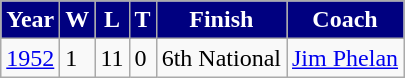<table class="wikitable">
<tr>
<th style="background:navy; color:white;">Year</th>
<th style="background:navy; color:white;">W</th>
<th style="background:navy; color:white;">L</th>
<th style="background:navy; color:white;">T</th>
<th style="background:navy; color:white;">Finish</th>
<th style="background:navy; color:white;">Coach</th>
</tr>
<tr>
<td><a href='#'>1952</a></td>
<td>1</td>
<td>11</td>
<td>0</td>
<td>6th National</td>
<td><a href='#'>Jim Phelan</a></td>
</tr>
</table>
